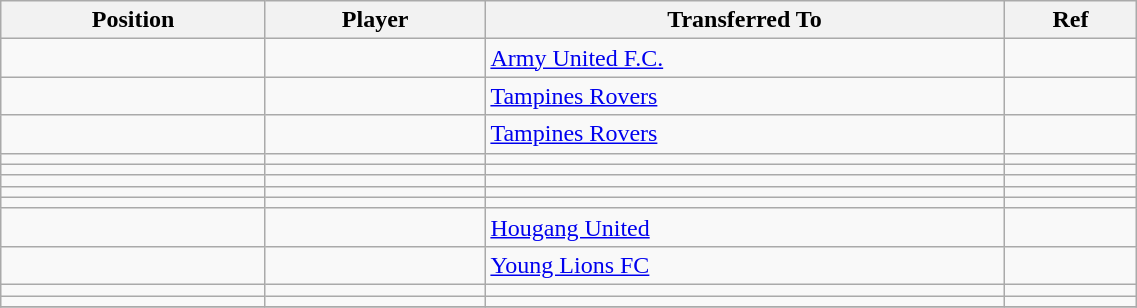<table class="wikitable sortable" style="width:60%; text-align:center; font-size:100%; text-align:left;">
<tr>
<th><strong>Position</strong></th>
<th><strong>Player</strong></th>
<th><strong>Transferred To</strong></th>
<th><strong>Ref</strong></th>
</tr>
<tr>
<td></td>
<td></td>
<td> <a href='#'>Army United F.C.</a></td>
<td></td>
</tr>
<tr>
<td></td>
<td></td>
<td> <a href='#'>Tampines Rovers</a></td>
<td></td>
</tr>
<tr>
<td></td>
<td></td>
<td> <a href='#'>Tampines Rovers</a></td>
<td></td>
</tr>
<tr>
<td></td>
<td></td>
<td></td>
<td></td>
</tr>
<tr>
<td></td>
<td></td>
<td></td>
<td></td>
</tr>
<tr>
<td></td>
<td></td>
<td></td>
<td></td>
</tr>
<tr>
<td></td>
<td></td>
<td></td>
<td></td>
</tr>
<tr>
<td></td>
<td></td>
<td></td>
<td></td>
</tr>
<tr>
<td></td>
<td></td>
<td> <a href='#'>Hougang United</a></td>
<td></td>
</tr>
<tr>
<td></td>
<td></td>
<td> <a href='#'>Young Lions FC</a></td>
<td></td>
</tr>
<tr>
<td></td>
<td></td>
<td></td>
<td></td>
</tr>
<tr>
<td></td>
<td></td>
<td></td>
<td></td>
</tr>
<tr>
</tr>
</table>
